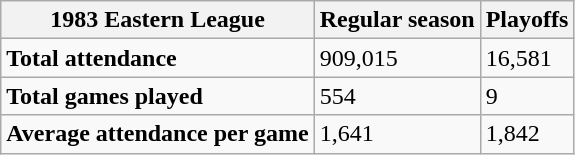<table class="wikitable" border="1">
<tr>
<th>1983 Eastern League</th>
<th>Regular season</th>
<th>Playoffs</th>
</tr>
<tr>
<td><strong>Total attendance</strong></td>
<td>909,015</td>
<td>16,581</td>
</tr>
<tr>
<td><strong>Total games played</strong></td>
<td>554</td>
<td>9</td>
</tr>
<tr>
<td><strong>Average attendance per game</strong></td>
<td>1,641</td>
<td>1,842</td>
</tr>
</table>
